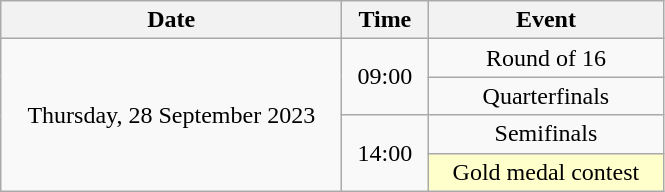<table class = "wikitable" style="text-align:center;">
<tr>
<th width=220>Date</th>
<th width=50>Time</th>
<th width=150>Event</th>
</tr>
<tr>
<td rowspan=4>Thursday, 28 September 2023</td>
<td rowspan=2>09:00</td>
<td>Round of 16</td>
</tr>
<tr>
<td>Quarterfinals</td>
</tr>
<tr>
<td rowspan=2>14:00</td>
<td>Semifinals</td>
</tr>
<tr>
<td bgcolor=ffffcc>Gold medal contest</td>
</tr>
</table>
